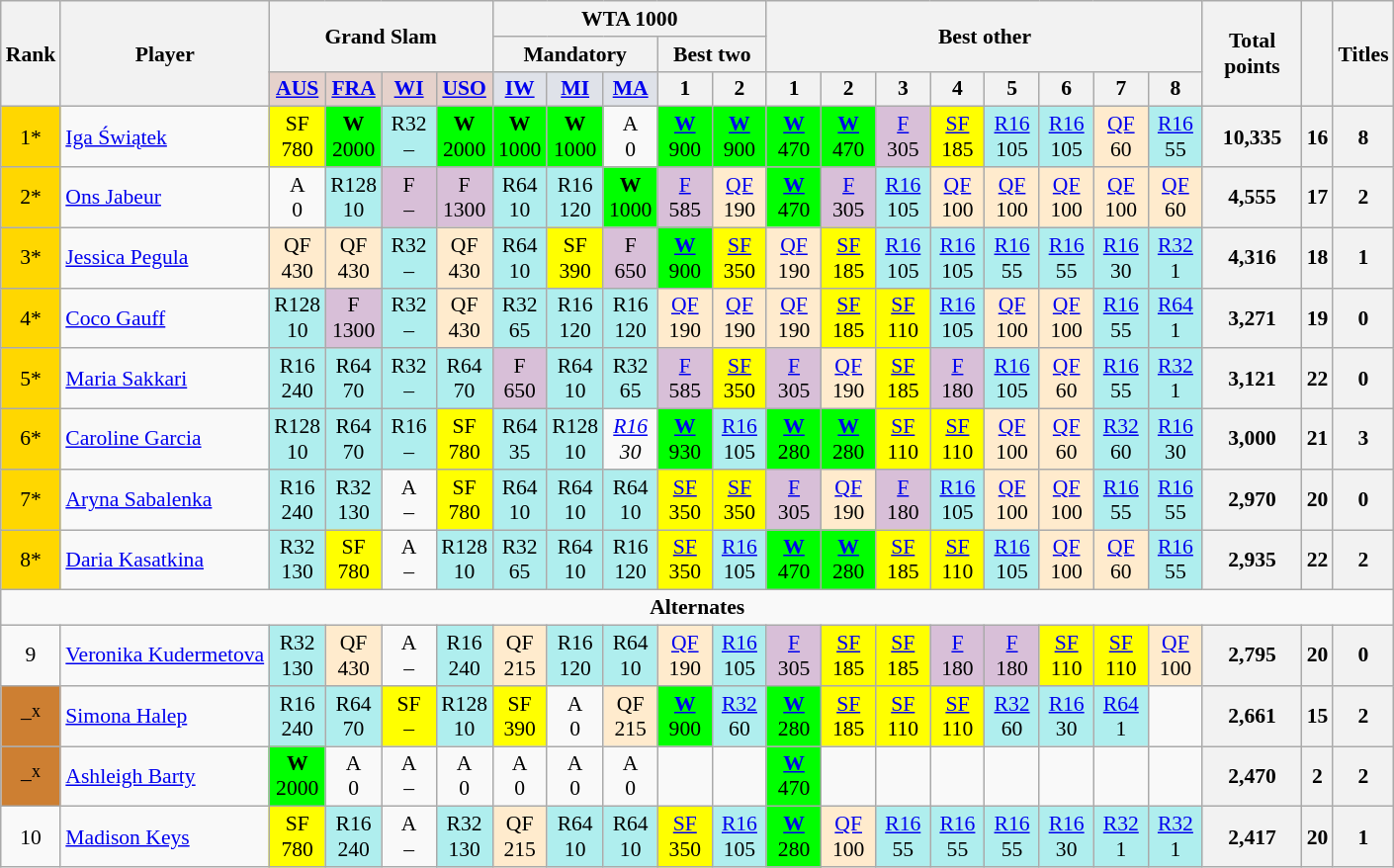<table class="wikitable nowrap" style=font-size:90%;text-align:center>
<tr>
<th rowspan=3>Rank</th>
<th rowspan=3>Player</th>
<th rowspan=2 colspan=4>Grand Slam</th>
<th colspan=5>WTA 1000</th>
<th rowspan=2 colspan=8>Best other</th>
<th rowspan=3 width=60>Total <br> points</th>
<th rowspan=3></th>
<th rowspan=3>Titles</th>
</tr>
<tr>
<th colspan=3>Mandatory</th>
<th colspan=2>Best two</th>
</tr>
<tr>
<td style="background:#e5d1cb; width:30px;"><strong><a href='#'>AUS</a></strong></td>
<td style="background:#e5d1cb; width:30px;"><strong><a href='#'>FRA</a></strong></td>
<td style="background:#e5d1cb; width:30px;"><strong><a href='#'>WI</a></strong></td>
<td style="background:#e5d1cb; width:30px;"><strong><a href='#'>USO</a></strong></td>
<td style="background:#dfe2e9; width:30px;"><strong><a href='#'>IW</a></strong></td>
<td style="background:#dfe2e9; width:30px;"><strong><a href='#'>MI</a></strong></td>
<td style="background:#dfe2e9; width:30px;"><strong><a href='#'>MA</a></strong></td>
<th width=30>1</th>
<th width=30>2</th>
<th width=30>1</th>
<th width=30>2</th>
<th width=30>3</th>
<th width=30>4</th>
<th width=30>5</th>
<th width=30>6</th>
<th width=30>7</th>
<th width=30>8</th>
</tr>
<tr>
<td bgcolor=gold>1*</td>
<td align=left> <a href='#'>Iga Świątek</a></td>
<td bgcolor=yellow>SF<br>780</td>
<td bgcolor=lime><strong>W</strong><br>2000</td>
<td bgcolor=afeeee>R32<br>–</td>
<td bgcolor=lime><strong>W</strong><br>2000</td>
<td bgcolor=lime><strong>W</strong><br>1000</td>
<td bgcolor=lime><strong>W</strong><br>1000</td>
<td>A<br>0</td>
<td bgcolor=lime><strong><a href='#'>W</a></strong><br>900</td>
<td bgcolor=lime><strong><a href='#'>W</a></strong><br>900</td>
<td bgcolor=lime><strong><a href='#'>W</a></strong><br>470</td>
<td bgcolor=lime><strong><a href='#'>W</a></strong><br>470</td>
<td bgcolor=thistle><a href='#'>F</a><br>305</td>
<td bgcolor=yellow><a href='#'>SF</a><br>185</td>
<td bgcolor=afeeee><a href='#'>R16</a><br>105</td>
<td bgcolor=afeeee><a href='#'>R16</a><br>105</td>
<td bgcolor=ffebcd><a href='#'>QF</a><br>60</td>
<td bgcolor=afeeee><a href='#'>R16</a><br>55</td>
<th>10,335</th>
<th>16</th>
<th>8</th>
</tr>
<tr>
<td bgcolor=gold>2*</td>
<td align=left> <a href='#'>Ons Jabeur</a></td>
<td>A<br>0</td>
<td bgcolor=afeeee>R128<br>10</td>
<td bgcolor=thistle>F<br>–</td>
<td bgcolor=thistle>F<br>1300</td>
<td bgcolor=afeeee>R64<br>10</td>
<td bgcolor=afeeee>R16<br>120</td>
<td bgcolor=lime><strong>W</strong><br>1000</td>
<td bgcolor=thistle><a href='#'>F</a><br>585</td>
<td bgcolor=ffebcd><a href='#'>QF</a><br>190</td>
<td bgcolor=lime><strong><a href='#'>W</a></strong><br>470</td>
<td bgcolor=thistle><a href='#'>F</a><br>305</td>
<td bgcolor=afeeee><a href='#'>R16</a><br>105</td>
<td bgcolor=ffebcd><a href='#'>QF</a><br>100</td>
<td bgcolor=ffebcd><a href='#'>QF</a><br>100</td>
<td bgcolor=ffebcd><a href='#'>QF</a><br>100</td>
<td bgcolor=ffebcd><a href='#'>QF</a><br>100</td>
<td bgcolor=ffebcd><a href='#'>QF</a><br>60</td>
<th>4,555</th>
<th>17</th>
<th>2</th>
</tr>
<tr>
<td bgcolor=gold>3*</td>
<td align=left> <a href='#'>Jessica Pegula</a></td>
<td bgcolor=ffebcd>QF<br>430</td>
<td bgcolor=ffebcd>QF<br>430</td>
<td bgcolor=afeeee>R32<br>–</td>
<td bgcolor=ffebcd>QF<br>430</td>
<td bgcolor=afeeee>R64<br>10</td>
<td bgcolor=yellow>SF<br>390</td>
<td bgcolor=thistle>F<br>650</td>
<td bgcolor=lime><strong><a href='#'>W</a></strong><br>900</td>
<td bgcolor=yellow><a href='#'>SF</a><br>350</td>
<td bgcolor=ffebcd><a href='#'>QF</a><br>190</td>
<td bgcolor=yellow><a href='#'>SF</a><br>185</td>
<td bgcolor=afeeee><a href='#'>R16</a><br>105</td>
<td bgcolor=afeeee><a href='#'>R16</a><br>105</td>
<td bgcolor=afeeee><a href='#'>R16</a><br>55</td>
<td bgcolor=afeeee><a href='#'>R16</a><br>55</td>
<td bgcolor=afeeee><a href='#'>R16</a><br>30</td>
<td bgcolor=afeeee><a href='#'>R32</a><br>1</td>
<th>4,316</th>
<th>18</th>
<th>1</th>
</tr>
<tr>
<td bgcolor=gold>4*</td>
<td align=left> <a href='#'>Coco Gauff</a></td>
<td bgcolor=afeeee>R128<br>10</td>
<td bgcolor=thistle>F<br>1300</td>
<td bgcolor=afeeee>R32<br>–</td>
<td bgcolor=ffebcd>QF<br>430</td>
<td bgcolor=afeeee>R32<br>65</td>
<td bgcolor=afeeee>R16<br>120</td>
<td bgcolor=afeeee>R16<br>120</td>
<td bgcolor=ffebcd><a href='#'>QF</a><br>190</td>
<td bgcolor=ffebcd><a href='#'>QF</a><br>190</td>
<td bgcolor=ffebcd><a href='#'>QF</a><br>190</td>
<td bgcolor=yellow><a href='#'>SF</a><br>185</td>
<td bgcolor=yellow><a href='#'>SF</a><br>110</td>
<td bgcolor=afeeee><a href='#'>R16</a><br>105</td>
<td bgcolor=ffebcd><a href='#'>QF</a><br>100</td>
<td bgcolor=ffebcd><a href='#'>QF</a><br>100</td>
<td bgcolor=afeeee><a href='#'>R16</a><br>55</td>
<td bgcolor=afeeee><a href='#'>R64</a><br>1</td>
<th>3,271</th>
<th>19</th>
<th>0</th>
</tr>
<tr>
<td bgcolor=gold>5*</td>
<td align=left> <a href='#'>Maria Sakkari</a></td>
<td bgcolor=afeeee>R16<br>240</td>
<td bgcolor=afeeee>R64<br>70</td>
<td bgcolor=afeeee>R32<br>–</td>
<td bgcolor=afeeee>R64<br>70</td>
<td bgcolor=thistle>F<br>650</td>
<td bgcolor=afeeee>R64<br>10</td>
<td bgcolor=afeeee>R32<br>65</td>
<td bgcolor=thistle><a href='#'>F</a><br>585</td>
<td bgcolor=yellow><a href='#'>SF</a><br>350</td>
<td bgcolor= thistle><a href='#'>F</a><br>305</td>
<td bgcolor=ffebcd><a href='#'>QF</a><br>190</td>
<td bgcolor=yellow><a href='#'>SF</a><br>185</td>
<td bgcolor=thistle><a href='#'>F</a><br>180</td>
<td bgcolor=afeeee><a href='#'>R16</a><br>105</td>
<td bgcolor=ffebcd><a href='#'>QF</a><br>60</td>
<td bgcolor=afeeee><a href='#'>R16</a><br>55</td>
<td bgcolor=afeeee><a href='#'>R32</a><br>1</td>
<th>3,121</th>
<th>22</th>
<th>0</th>
</tr>
<tr>
<td bgcolor=gold>6*</td>
<td align=left> <a href='#'>Caroline Garcia</a></td>
<td bgcolor=afeeee>R128<br>10</td>
<td bgcolor=afeeee>R64<br>70</td>
<td bgcolor=afeeee>R16<br>–</td>
<td bgcolor=yellow>SF<br>780</td>
<td bgcolor=afeeee>R64<br>35</td>
<td bgcolor=afeeee>R128<br>10</td>
<td><em><a href='#'>R16</a><br>30</em></td>
<td bgcolor=lime><strong><a href='#'>W</a></strong><br>930</td>
<td bgcolor=afeeee><a href='#'>R16</a><br>105</td>
<td bgcolor=lime><strong><a href='#'>W</a></strong><br>280</td>
<td bgcolor=lime><strong><a href='#'>W</a></strong><br>280</td>
<td bgcolor=yellow><a href='#'>SF</a><br>110</td>
<td bgcolor=yellow><a href='#'>SF</a><br>110</td>
<td bgcolor=ffebcd><a href='#'>QF</a><br>100</td>
<td bgcolor=ffebcd><a href='#'>QF</a><br>60</td>
<td bgcolor=afeeee><a href='#'>R32</a><br>60</td>
<td bgcolor=afeeee><a href='#'>R16</a><br>30</td>
<th>3,000</th>
<th>21</th>
<th>3</th>
</tr>
<tr>
<td bgcolor=gold>7*</td>
<td align=left> <a href='#'>Aryna Sabalenka</a></td>
<td bgcolor=afeeee>R16<br>240</td>
<td bgcolor=afeeee>R32<br>130</td>
<td>A<br>–</td>
<td bgcolor=yellow>SF<br>780</td>
<td bgcolor=afeeee>R64<br>10</td>
<td bgcolor=afeeee>R64<br>10</td>
<td bgcolor=afeeee>R64<br>10</td>
<td bgcolor=yellow><a href='#'>SF</a><br>350</td>
<td bgcolor=yellow><a href='#'>SF</a><br>350</td>
<td bgcolor=thistle><a href='#'>F</a><br>305</td>
<td bgcolor=ffebcd><a href='#'>QF</a><br>190</td>
<td bgcolor=thistle><a href='#'>F</a><br>180</td>
<td bgcolor=afeeee><a href='#'>R16</a><br>105</td>
<td bgcolor=ffebcd><a href='#'>QF</a><br>100</td>
<td bgcolor=ffebcd><a href='#'>QF</a><br>100</td>
<td bgcolor=afeeee><a href='#'>R16</a><br>55</td>
<td bgcolor=afeeee><a href='#'>R16</a><br>55</td>
<th>2,970</th>
<th>20</th>
<th>0</th>
</tr>
<tr>
<td bgcolor=gold>8*</td>
<td align=left> <a href='#'>Daria Kasatkina</a></td>
<td bgcolor=afeeee>R32<br>130</td>
<td bgcolor=yellow>SF<br>780</td>
<td>A<br>–</td>
<td bgcolor=afeeee>R128<br>10</td>
<td bgcolor=afeeee>R32<br>65</td>
<td bgcolor=afeeee>R64<br>10</td>
<td bgcolor=afeeee>R16<br>120</td>
<td bgcolor=yellow><a href='#'>SF</a><br>350</td>
<td bgcolor=afeeee><a href='#'>R16</a><br>105</td>
<td bgcolor=lime><strong><a href='#'>W</a></strong><br>470</td>
<td bgcolor=lime><strong><a href='#'>W</a></strong><br>280</td>
<td bgcolor=yellow><a href='#'>SF</a><br>185</td>
<td bgcolor=yellow><a href='#'>SF</a><br>110</td>
<td bgcolor=afeeee><a href='#'>R16</a><br>105</td>
<td bgcolor=ffebcd><a href='#'>QF</a><br>100</td>
<td bgcolor=ffebcd><a href='#'>QF</a><br>60</td>
<td bgcolor=afeeee><a href='#'>R16</a><br>55</td>
<th>2,935</th>
<th>22</th>
<th>2</th>
</tr>
<tr>
<td colspan="22"><strong>Alternates</strong></td>
</tr>
<tr>
<td>9</td>
<td align=left> <a href='#'>Veronika Kudermetova</a></td>
<td bgcolor=afeeee>R32<br>130</td>
<td bgcolor=ffebcd>QF<br>430</td>
<td>A<br>–</td>
<td bgcolor=afeeee>R16<br>240</td>
<td bgcolor=ffebcd>QF<br>215</td>
<td bgcolor=afeeee>R16<br>120</td>
<td bgcolor=afeeee>R64<br>10</td>
<td bgcolor=ffebcd><a href='#'>QF</a><br>190</td>
<td bgcolor=afeeee><a href='#'>R16</a><br>105</td>
<td bgcolor=thistle><a href='#'>F</a><br>305</td>
<td bgcolor=yellow><a href='#'>SF</a><br>185</td>
<td bgcolor=yellow><a href='#'>SF</a><br>185</td>
<td bgcolor=thistle><a href='#'>F</a><br>180</td>
<td bgcolor=thistle><a href='#'>F</a><br>180</td>
<td bgcolor=yellow><a href='#'>SF</a><br>110</td>
<td bgcolor=yellow><a href='#'>SF</a><br>110</td>
<td bgcolor=ffebcd><a href='#'>QF</a><br>100</td>
<th>2,795</th>
<th>20</th>
<th>0</th>
</tr>
<tr>
<td bgcolor=cd7f32>–<sup>x</sup></td>
<td align=left> <a href='#'>Simona Halep</a></td>
<td bgcolor=afeeee>R16<br>240</td>
<td bgcolor=afeeee>R64<br>70</td>
<td bgcolor=yellow>SF<br>–</td>
<td bgcolor=afeeee>R128<br>10</td>
<td bgcolor=yellow>SF<br>390</td>
<td>A<br>0</td>
<td bgcolor=ffebcd>QF<br>215</td>
<td bgcolor=lime><strong><a href='#'>W</a></strong><br>900</td>
<td bgcolor=afeeee><a href='#'>R32</a><br>60</td>
<td bgcolor=lime><strong><a href='#'>W</a></strong><br>280</td>
<td bgcolor=yellow><a href='#'>SF</a><br>185</td>
<td bgcolor=yellow><a href='#'>SF</a><br>110</td>
<td bgcolor=yellow><a href='#'>SF</a><br>110</td>
<td bgcolor=afeeee><a href='#'>R32</a><br>60</td>
<td bgcolor=afeeee><a href='#'>R16</a><br>30</td>
<td bgcolor=afeeee><a href='#'>R64</a><br>1</td>
<td></td>
<th>2,661</th>
<th>15</th>
<th>2</th>
</tr>
<tr>
<td bgcolor=#cd7f32>–<sup>x</sup></td>
<td align=left> <a href='#'>Ashleigh Barty</a></td>
<td bgcolor=lime><strong>W</strong><br>2000</td>
<td>A<br>0</td>
<td>A<br>–</td>
<td>A<br>0</td>
<td>A<br>0</td>
<td>A<br>0</td>
<td>A<br>0</td>
<td></td>
<td></td>
<td bgcolor=lime><strong><a href='#'>W</a></strong><br>470</td>
<td></td>
<td></td>
<td></td>
<td></td>
<td></td>
<td></td>
<td></td>
<th>2,470</th>
<th>2</th>
<th>2</th>
</tr>
<tr>
<td>10</td>
<td align=left> <a href='#'>Madison Keys</a></td>
<td bgcolor=yellow>SF<br>780</td>
<td bgcolor=afeeee>R16<br>240</td>
<td>A<br>–</td>
<td bgcolor=afeeee>R32<br>130</td>
<td bgcolor=ffebcd>QF<br>215</td>
<td bgcolor=afeeee>R64<br>10</td>
<td bgcolor=afeeee>R64<br>10</td>
<td bgcolor=yellow><a href='#'>SF</a><br>350</td>
<td bgcolor=afeeee><a href='#'>R16</a><br>105</td>
<td bgcolor=lime><strong><a href='#'>W</a></strong><br>280</td>
<td bgcolor=ffebcd><a href='#'>QF</a><br>100</td>
<td bgcolor=afeeee><a href='#'>R16</a><br>55</td>
<td bgcolor=afeeee><a href='#'>R16</a><br>55</td>
<td bgcolor=afeeee><a href='#'>R16</a><br>55</td>
<td bgcolor=afeeee><a href='#'>R16</a><br>30</td>
<td bgcolor=afeeee><a href='#'>R32</a><br>1</td>
<td bgcolor=afeeee><a href='#'>R32</a><br>1</td>
<th>2,417</th>
<th>20</th>
<th>1</th>
</tr>
</table>
